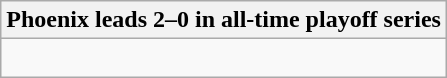<table class="wikitable collapsible collapsed">
<tr>
<th>Phoenix leads 2–0 in all-time playoff series</th>
</tr>
<tr>
<td><br>
</td>
</tr>
</table>
